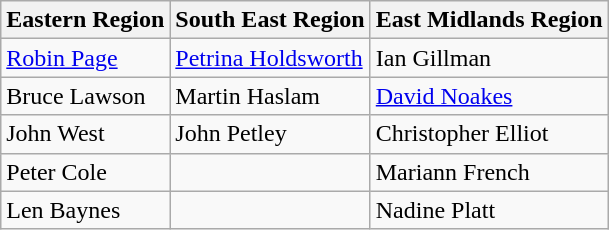<table class="wikitable" border="1">
<tr>
<th>Eastern Region</th>
<th>South East Region</th>
<th>East Midlands Region</th>
</tr>
<tr>
<td><a href='#'>Robin Page</a></td>
<td><a href='#'>Petrina Holdsworth</a></td>
<td>Ian Gillman</td>
</tr>
<tr>
<td>Bruce Lawson</td>
<td>Martin Haslam</td>
<td><a href='#'>David Noakes</a></td>
</tr>
<tr>
<td>John West</td>
<td>John Petley</td>
<td>Christopher Elliot</td>
</tr>
<tr>
<td>Peter Cole</td>
<td></td>
<td>Mariann French</td>
</tr>
<tr>
<td>Len Baynes</td>
<td></td>
<td>Nadine Platt</td>
</tr>
</table>
